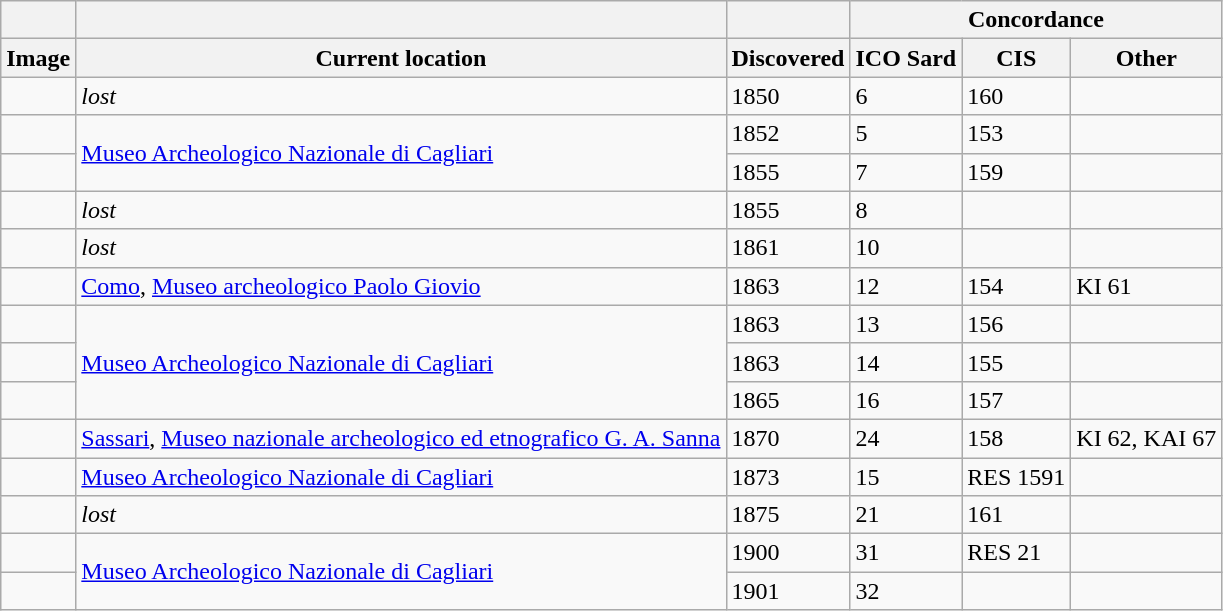<table class="wikitable">
<tr>
<th></th>
<th></th>
<th></th>
<th colspan="3">Concordance</th>
</tr>
<tr>
<th>Image</th>
<th>Current location</th>
<th>Discovered</th>
<th>ICO Sard</th>
<th>CIS</th>
<th>Other</th>
</tr>
<tr>
<td></td>
<td><em>lost</em></td>
<td>1850</td>
<td>6</td>
<td>160</td>
<td></td>
</tr>
<tr>
<td></td>
<td rowspan="2"><a href='#'>Museo Archeologico Nazionale di Cagliari</a></td>
<td>1852</td>
<td>5</td>
<td>153</td>
<td></td>
</tr>
<tr>
<td></td>
<td>1855</td>
<td>7</td>
<td>159</td>
<td></td>
</tr>
<tr>
<td></td>
<td><em>lost</em></td>
<td>1855</td>
<td>8</td>
<td></td>
<td></td>
</tr>
<tr>
<td></td>
<td><em>lost</em></td>
<td>1861</td>
<td>10</td>
<td></td>
<td></td>
</tr>
<tr>
<td></td>
<td><a href='#'>Como</a>, <a href='#'>Museo archeologico Paolo Giovio</a></td>
<td>1863</td>
<td>12</td>
<td>154</td>
<td>KI 61</td>
</tr>
<tr>
<td></td>
<td rowspan="3"><a href='#'>Museo Archeologico Nazionale di Cagliari</a></td>
<td>1863</td>
<td>13</td>
<td>156</td>
<td></td>
</tr>
<tr>
<td></td>
<td>1863</td>
<td>14</td>
<td>155</td>
<td></td>
</tr>
<tr>
<td></td>
<td>1865</td>
<td>16</td>
<td>157</td>
<td></td>
</tr>
<tr>
<td></td>
<td><a href='#'>Sassari</a>, <a href='#'>Museo nazionale archeologico ed etnografico G. A. Sanna</a></td>
<td>1870</td>
<td>24</td>
<td>158</td>
<td>KI 62, KAI 67</td>
</tr>
<tr>
<td></td>
<td><a href='#'>Museo Archeologico Nazionale di Cagliari</a></td>
<td>1873</td>
<td>15</td>
<td>RES 1591</td>
<td></td>
</tr>
<tr>
<td></td>
<td><em>lost</em></td>
<td>1875</td>
<td>21</td>
<td>161</td>
<td></td>
</tr>
<tr>
<td></td>
<td rowspan="2"><a href='#'>Museo Archeologico Nazionale di Cagliari</a></td>
<td>1900</td>
<td>31</td>
<td>RES 21</td>
<td></td>
</tr>
<tr>
<td></td>
<td>1901</td>
<td>32</td>
<td></td>
<td></td>
</tr>
</table>
